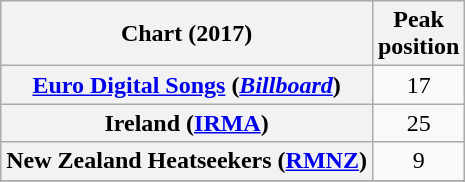<table class="wikitable sortable plainrowheaders" style="text-align:center">
<tr>
<th scope="col">Chart (2017)</th>
<th scope="col">Peak<br> position</th>
</tr>
<tr>
<th scope="row"><a href='#'>Euro Digital Songs</a> (<em><a href='#'>Billboard</a></em>)</th>
<td>17</td>
</tr>
<tr>
<th scope="row">Ireland (<a href='#'>IRMA</a>)</th>
<td>25</td>
</tr>
<tr>
<th scope="row">New Zealand Heatseekers (<a href='#'>RMNZ</a>)</th>
<td>9</td>
</tr>
<tr>
</tr>
<tr>
</tr>
</table>
